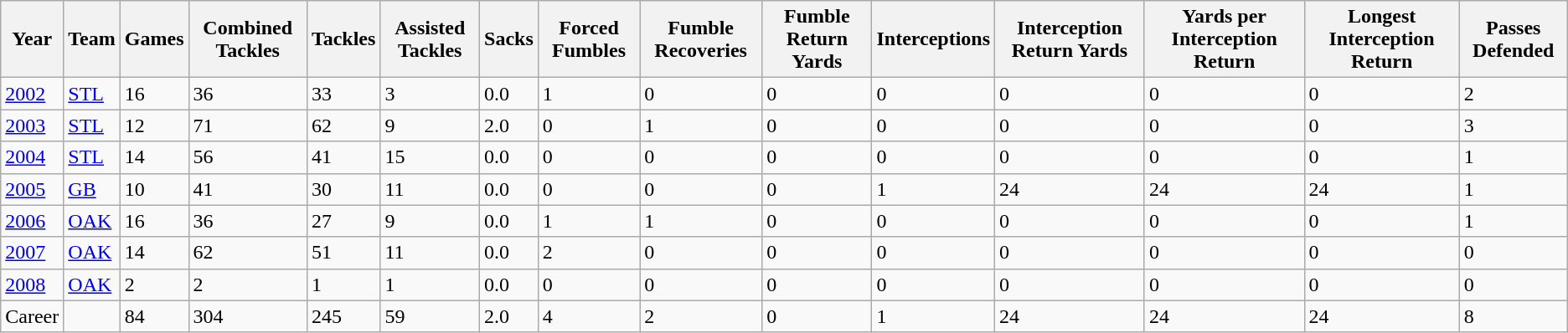<table class="wikitable">
<tr>
<th>Year</th>
<th>Team</th>
<th>Games</th>
<th>Combined Tackles</th>
<th>Tackles</th>
<th>Assisted Tackles</th>
<th>Sacks</th>
<th>Forced Fumbles</th>
<th>Fumble Recoveries</th>
<th>Fumble Return Yards</th>
<th>Interceptions</th>
<th>Interception Return Yards</th>
<th>Yards per Interception Return</th>
<th>Longest Interception Return</th>
<th>Passes Defended</th>
</tr>
<tr>
<td><a href='#'>2002</a></td>
<td><a href='#'>STL</a></td>
<td>16</td>
<td>36</td>
<td>33</td>
<td>3</td>
<td>0.0</td>
<td>1</td>
<td>0</td>
<td>0</td>
<td>0</td>
<td>0</td>
<td>0</td>
<td>0</td>
<td>2</td>
</tr>
<tr>
<td><a href='#'>2003</a></td>
<td><a href='#'>STL</a></td>
<td>12</td>
<td>71</td>
<td>62</td>
<td>9</td>
<td>2.0</td>
<td>0</td>
<td>1</td>
<td>0</td>
<td>0</td>
<td>0</td>
<td>0</td>
<td>0</td>
<td>3</td>
</tr>
<tr>
<td><a href='#'>2004</a></td>
<td><a href='#'>STL</a></td>
<td>14</td>
<td>56</td>
<td>41</td>
<td>15</td>
<td>0.0</td>
<td>0</td>
<td>0</td>
<td>0</td>
<td>0</td>
<td>0</td>
<td>0</td>
<td>0</td>
<td>1</td>
</tr>
<tr>
<td><a href='#'>2005</a></td>
<td><a href='#'>GB</a></td>
<td>10</td>
<td>41</td>
<td>30</td>
<td>11</td>
<td>0.0</td>
<td>0</td>
<td>0</td>
<td>0</td>
<td>1</td>
<td>24</td>
<td>24</td>
<td>24</td>
<td>1</td>
</tr>
<tr>
<td><a href='#'>2006</a></td>
<td><a href='#'>OAK</a></td>
<td>16</td>
<td>36</td>
<td>27</td>
<td>9</td>
<td>0.0</td>
<td>1</td>
<td>1</td>
<td>0</td>
<td>0</td>
<td>0</td>
<td>0</td>
<td>0</td>
<td>1</td>
</tr>
<tr>
<td><a href='#'>2007</a></td>
<td><a href='#'>OAK</a></td>
<td>14</td>
<td>62</td>
<td>51</td>
<td>11</td>
<td>0.0</td>
<td>2</td>
<td>0</td>
<td>0</td>
<td>0</td>
<td>0</td>
<td>0</td>
<td>0</td>
<td>0</td>
</tr>
<tr>
<td><a href='#'>2008</a></td>
<td><a href='#'>OAK</a></td>
<td>2</td>
<td>2</td>
<td>1</td>
<td>1</td>
<td>0.0</td>
<td>0</td>
<td>0</td>
<td>0</td>
<td>0</td>
<td>0</td>
<td>0</td>
<td>0</td>
<td>0</td>
</tr>
<tr>
<td>Career</td>
<td></td>
<td>84</td>
<td>304</td>
<td>245</td>
<td>59</td>
<td>2.0</td>
<td>4</td>
<td>2</td>
<td>0</td>
<td>1</td>
<td>24</td>
<td>24</td>
<td>24</td>
<td>8</td>
</tr>
</table>
